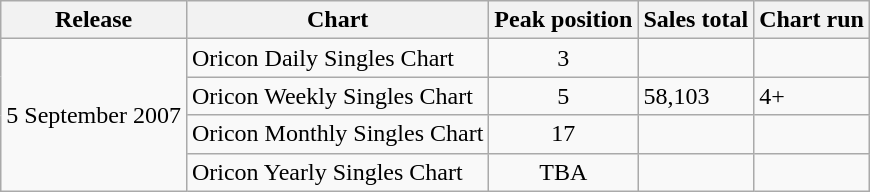<table class="wikitable">
<tr>
<th>Release</th>
<th>Chart</th>
<th>Peak position</th>
<th>Sales total</th>
<th>Chart run</th>
</tr>
<tr>
<td rowspan="4">5 September 2007</td>
<td>Oricon Daily Singles Chart</td>
<td align="center">3</td>
<td></td>
<td></td>
</tr>
<tr>
<td>Oricon Weekly Singles Chart</td>
<td align="center">5</td>
<td>58,103</td>
<td>4+</td>
</tr>
<tr>
<td>Oricon Monthly Singles Chart</td>
<td align="center">17</td>
<td></td>
<td></td>
</tr>
<tr>
<td>Oricon Yearly Singles Chart</td>
<td align="center">TBA</td>
<td></td>
<td></td>
</tr>
</table>
